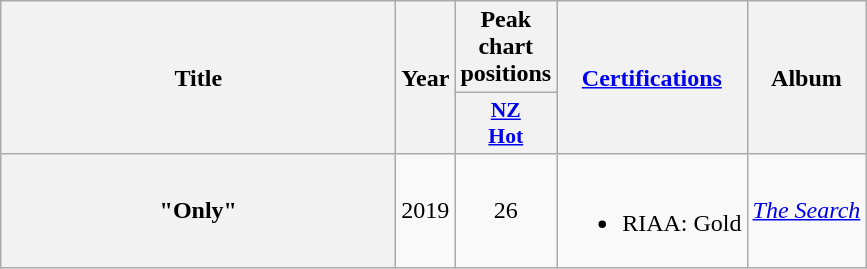<table class="wikitable plainrowheaders" style="text-align:center;">
<tr>
<th scope="col" rowspan="2" style="width:16em;">Title</th>
<th scope="col" rowspan="2" style="width:1em;">Year</th>
<th scope="col" colspan="1">Peak chart positions</th>
<th scope="col" rowspan="2"><a href='#'>Certifications</a></th>
<th scope="col" rowspan="2">Album</th>
</tr>
<tr>
<th scope="col" style="width:3em;font-size:90%;"><a href='#'>NZ<br>Hot</a><br></th>
</tr>
<tr>
<th scope="row">"Only"<br></th>
<td>2019</td>
<td>26</td>
<td><br><ul><li>RIAA: Gold</li></ul></td>
<td><em><a href='#'>The Search</a></em></td>
</tr>
</table>
